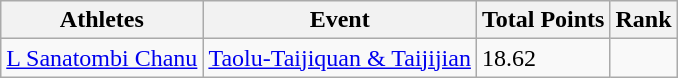<table class="wikitable">
<tr>
<th>Athletes</th>
<th>Event</th>
<th>Total Points</th>
<th>Rank</th>
</tr>
<tr>
<td><a href='#'>L Sanatombi Chanu</a></td>
<td><a href='#'>Taolu-Taijiquan & Taijijian</a></td>
<td>18.62</td>
<td></td>
</tr>
</table>
